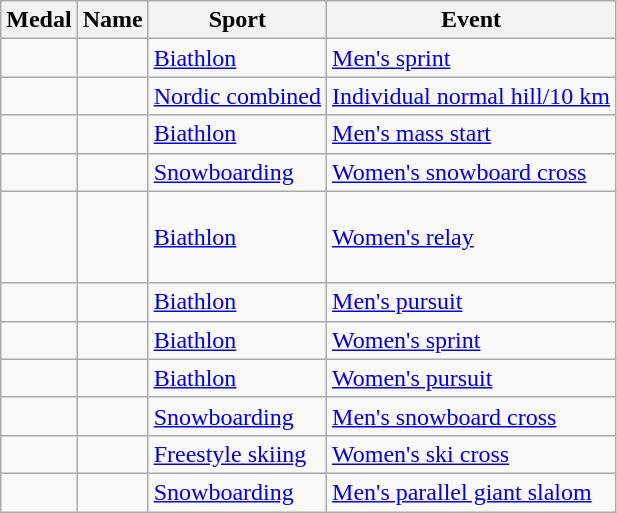<table class="wikitable sortable">
<tr>
<th>Medal</th>
<th>Name</th>
<th>Sport</th>
<th>Event</th>
</tr>
<tr>
<td></td>
<td></td>
<td><a href='#'>Biathlon</a></td>
<td><a href='#'>Men's sprint</a></td>
</tr>
<tr>
<td></td>
<td></td>
<td><a href='#'>Nordic combined</a></td>
<td><a href='#'>Individual normal hill/10 km</a></td>
</tr>
<tr>
<td></td>
<td></td>
<td><a href='#'>Biathlon</a></td>
<td><a href='#'>Men's mass start</a></td>
</tr>
<tr>
<td></td>
<td></td>
<td><a href='#'>Snowboarding</a></td>
<td><a href='#'>Women's snowboard cross</a></td>
</tr>
<tr>
<td></td>
<td><br><br><br></td>
<td><a href='#'>Biathlon</a></td>
<td><a href='#'>Women's relay</a></td>
</tr>
<tr>
<td></td>
<td></td>
<td><a href='#'>Biathlon</a></td>
<td><a href='#'>Men's pursuit</a></td>
</tr>
<tr>
<td></td>
<td></td>
<td><a href='#'>Biathlon</a></td>
<td><a href='#'>Women's sprint</a></td>
</tr>
<tr>
<td></td>
<td></td>
<td><a href='#'>Biathlon</a></td>
<td><a href='#'>Women's pursuit</a></td>
</tr>
<tr>
<td></td>
<td></td>
<td><a href='#'>Snowboarding</a></td>
<td><a href='#'>Men's snowboard cross</a></td>
</tr>
<tr>
<td></td>
<td></td>
<td><a href='#'>Freestyle skiing</a></td>
<td><a href='#'>Women's ski cross</a></td>
</tr>
<tr>
<td></td>
<td></td>
<td><a href='#'>Snowboarding</a></td>
<td><a href='#'>Men's parallel giant slalom</a></td>
</tr>
</table>
